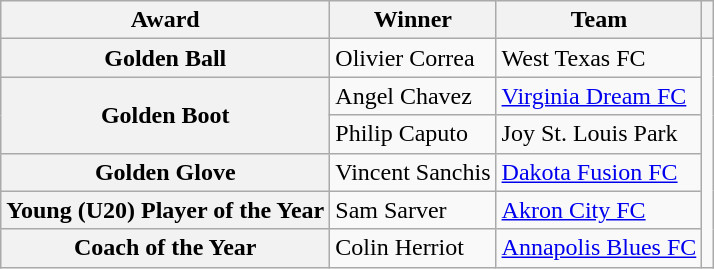<table class="wikitable">
<tr>
<th>Award</th>
<th>Winner</th>
<th>Team</th>
<th></th>
</tr>
<tr>
<th>Golden Ball</th>
<td> Olivier Correa</td>
<td>West Texas FC</td>
<td rowspan=6 align=center></td>
</tr>
<tr>
<th rowspan=2>Golden Boot</th>
<td> Angel Chavez</td>
<td><a href='#'>Virginia Dream FC</a></td>
</tr>
<tr>
<td> Philip Caputo</td>
<td>Joy St. Louis Park</td>
</tr>
<tr>
<th>Golden Glove</th>
<td> Vincent Sanchis</td>
<td><a href='#'>Dakota Fusion FC</a></td>
</tr>
<tr>
<th>Young (U20) Player of the Year</th>
<td> Sam Sarver</td>
<td><a href='#'>Akron City FC</a></td>
</tr>
<tr>
<th>Coach of the Year</th>
<td> Colin Herriot</td>
<td><a href='#'>Annapolis Blues FC</a></td>
</tr>
</table>
